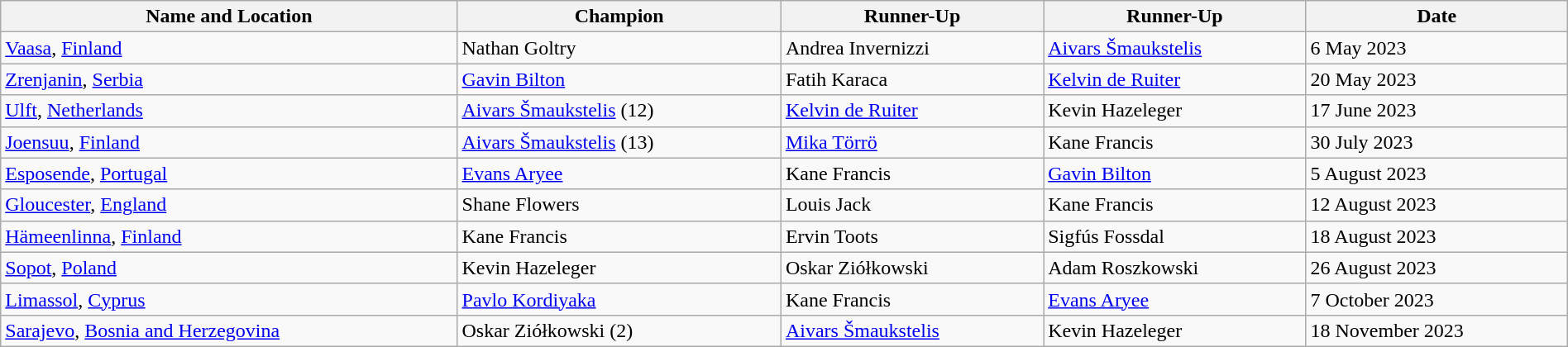<table class="wikitable" style="display: inline-table;width: 100%;">
<tr>
<th scope="col">Name and Location</th>
<th scope="col">Champion</th>
<th scope="col">Runner-Up</th>
<th scope="col">Runner-Up</th>
<th scope="col">Date</th>
</tr>
<tr>
<td> <a href='#'>Vaasa</a>, <a href='#'>Finland</a><br> </td>
<td> Nathan Goltry</td>
<td> Andrea Invernizzi</td>
<td> <a href='#'>Aivars Šmaukstelis</a></td>
<td>6 May 2023</td>
</tr>
<tr>
<td> <a href='#'>Zrenjanin</a>, <a href='#'>Serbia</a><br> </td>
<td> <a href='#'>Gavin Bilton</a></td>
<td> Fatih Karaca</td>
<td> <a href='#'>Kelvin de Ruiter</a></td>
<td>20 May 2023</td>
</tr>
<tr>
<td> <a href='#'>Ulft</a>, <a href='#'>Netherlands</a><br> </td>
<td> <a href='#'>Aivars Šmaukstelis</a> (12)</td>
<td> <a href='#'>Kelvin de Ruiter</a></td>
<td> Kevin Hazeleger</td>
<td>17 June 2023</td>
</tr>
<tr>
<td> <a href='#'>Joensuu</a>, <a href='#'>Finland</a><br> </td>
<td> <a href='#'>Aivars Šmaukstelis</a> (13)</td>
<td> <a href='#'>Mika Törrö</a></td>
<td> Kane Francis</td>
<td>30 July 2023</td>
</tr>
<tr>
<td> <a href='#'>Esposende</a>, <a href='#'>Portugal</a><br> </td>
<td> <a href='#'>Evans Aryee</a></td>
<td> Kane Francis</td>
<td> <a href='#'>Gavin Bilton</a></td>
<td>5 August 2023</td>
</tr>
<tr>
<td> <a href='#'>Gloucester</a>, <a href='#'>England</a><br> </td>
<td> Shane Flowers</td>
<td> Louis Jack</td>
<td> Kane Francis</td>
<td>12 August 2023</td>
</tr>
<tr>
<td> <a href='#'>Hämeenlinna</a>, <a href='#'>Finland</a><br> </td>
<td> Kane Francis</td>
<td> Ervin Toots</td>
<td> Sigfús Fossdal</td>
<td>18 August 2023</td>
</tr>
<tr>
<td> <a href='#'>Sopot</a>, <a href='#'>Poland</a><br> </td>
<td> Kevin Hazeleger</td>
<td> Oskar Ziółkowski</td>
<td> Adam Roszkowski</td>
<td>26 August 2023</td>
</tr>
<tr>
<td> <a href='#'>Limassol</a>, <a href='#'>Cyprus</a><br> </td>
<td> <a href='#'>Pavlo Kordiyaka</a></td>
<td> Kane Francis</td>
<td> <a href='#'>Evans Aryee</a></td>
<td>7 October 2023</td>
</tr>
<tr>
<td> <a href='#'>Sarajevo</a>, <a href='#'>Bosnia and Herzegovina</a><br> </td>
<td> Oskar Ziółkowski (2)</td>
<td> <a href='#'>Aivars Šmaukstelis</a></td>
<td> Kevin Hazeleger</td>
<td>18 November 2023</td>
</tr>
</table>
